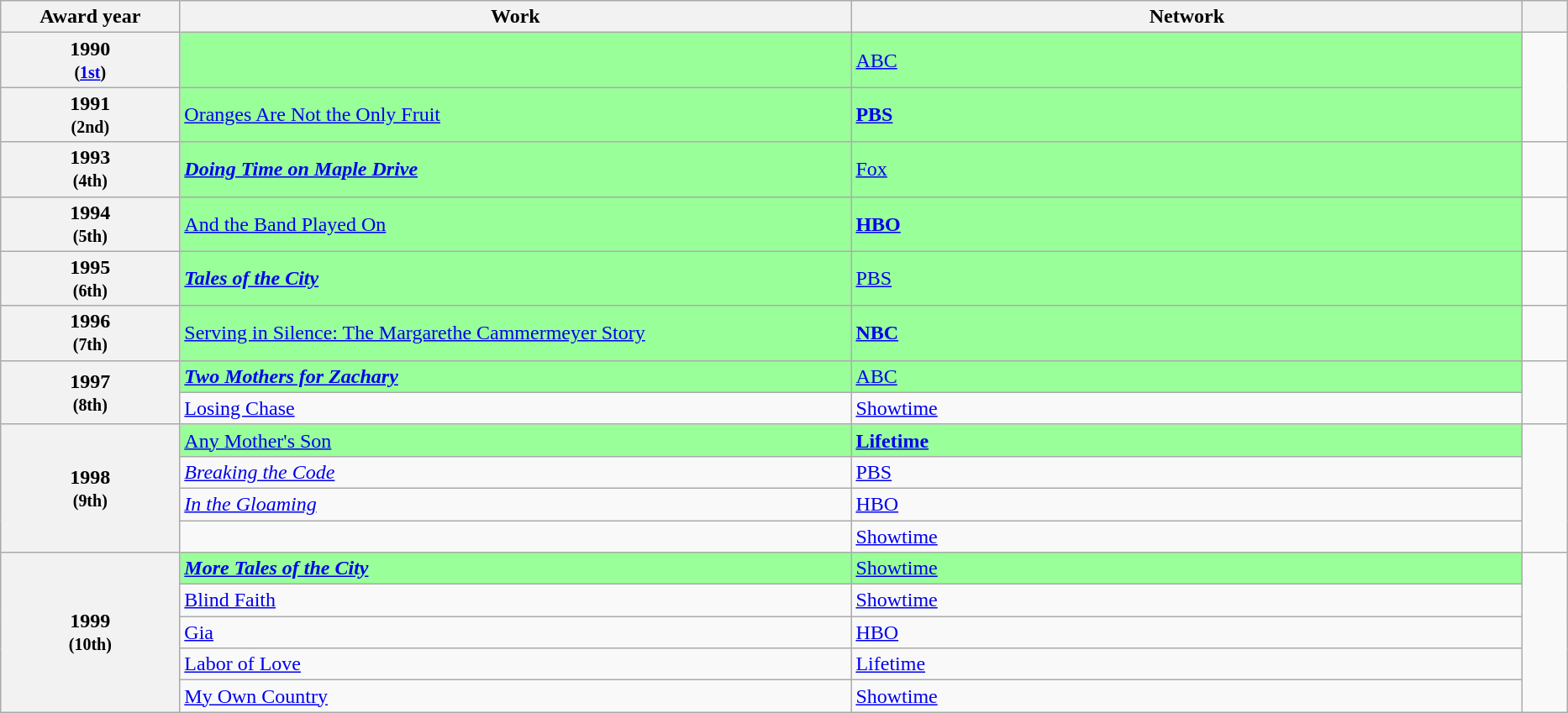<table class="wikitable sortable">
<tr>
<th scope="col" style="width:8%">Award year</th>
<th scope="col" style="width:30%">Work</th>
<th scope="col" style="width:30%">Network</th>
<th scope="col" style="width:2%" class="unsortable"></th>
</tr>
<tr>
<th scope="row" style="text-align:center">1990<br><small>(<a href='#'>1st</a>)</small></th>
<td style="background:#99ff99;"><strong><em><em> <strong></td>
<td style="background:#99ff99;"></strong><a href='#'>ABC</a><strong></td>
<td rowspan="2" align="center"><br></td>
</tr>
<tr>
<th scope="row" style="text-align:center">1991<br><small>(2nd)</small></th>
<td style="background:#99ff99;"></em></strong><a href='#'>Oranges Are Not the Only Fruit</a></em> </strong></td>
<td style="background:#99ff99;"><strong><a href='#'>PBS</a></strong></td>
</tr>
<tr>
<th scope="row" style="text-align:center">1993<br><small>(4th)</small></th>
<td style="background:#99ff99;"><strong><em><a href='#'>Doing Time on Maple Drive</a><em> <strong></td>
<td style="background:#99ff99;"></strong><a href='#'>Fox</a><strong></td>
<td align="center"><br></td>
</tr>
<tr>
<th scope="row" style="text-align:center">1994<br><small>(5th)</small></th>
<td style="background:#99ff99;"></em></strong><a href='#'>And the Band Played On</a></em> </strong></td>
<td style="background:#99ff99;"><strong><a href='#'>HBO</a></strong></td>
<td align="center"></td>
</tr>
<tr>
<th scope="row" style="text-align:center">1995<br><small>(6th)</small></th>
<td style="background:#99ff99;"><strong><em><a href='#'>Tales of the City</a><em> <strong></td>
<td style="background:#99ff99;"></strong><a href='#'>PBS</a><strong></td>
<td align="center"></td>
</tr>
<tr>
<th scope="row" style="text-align:center">1996<br><small>(7th)</small></th>
<td style="background:#99ff99;"></em></strong><a href='#'>Serving in Silence: The Margarethe Cammermeyer Story</a></em> </strong></td>
<td style="background:#99ff99;"><strong><a href='#'>NBC</a></strong></td>
<td align="center"><br></td>
</tr>
<tr>
<th rowspan="2" scope="rowgroup" style="text-align:center">1997<br><small>(8th)</small></th>
<td style="background:#99ff99;"><strong><em><a href='#'>Two Mothers for Zachary</a><em> <strong></td>
<td style="background:#99ff99;"></strong><a href='#'>ABC</a><strong></td>
<td rowspan="2" align="center"><br></td>
</tr>
<tr>
<td></em><a href='#'>Losing Chase</a><em></td>
<td><a href='#'>Showtime</a></td>
</tr>
<tr>
<th rowspan="4" scope="rowgroup" style="text-align:center">1998<br><small>(9th)</small></th>
<td style="background:#99ff99;"></em></strong><a href='#'>Any Mother's Son</a></em> </strong></td>
<td style="background:#99ff99;"><strong><a href='#'>Lifetime</a></strong></td>
<td rowspan="4" align="center"><br><br><br></td>
</tr>
<tr>
<td><em><a href='#'>Breaking the Code</a></em></td>
<td><a href='#'>PBS</a></td>
</tr>
<tr>
<td><em><a href='#'>In the Gloaming</a></em></td>
<td><a href='#'>HBO</a></td>
</tr>
<tr>
<td><em></em></td>
<td><a href='#'>Showtime</a></td>
</tr>
<tr>
<th rowspan="5" scope="rowgroup" style="text-align:center">1999<br><small>(10th)</small></th>
<td style="background:#99ff99;"><strong><em><a href='#'>More Tales of the City</a><em> <strong></td>
<td style="background:#99ff99;"></strong><a href='#'>Showtime</a><strong></td>
<td rowspan="5" align="center"><br></td>
</tr>
<tr>
<td></em><a href='#'>Blind Faith</a><em></td>
<td><a href='#'>Showtime</a></td>
</tr>
<tr>
<td></em><a href='#'>Gia</a><em></td>
<td><a href='#'>HBO</a></td>
</tr>
<tr>
<td></em><a href='#'>Labor of Love</a><em></td>
<td><a href='#'>Lifetime</a></td>
</tr>
<tr>
<td></em><a href='#'>My Own Country</a><em></td>
<td><a href='#'>Showtime</a></td>
</tr>
</table>
